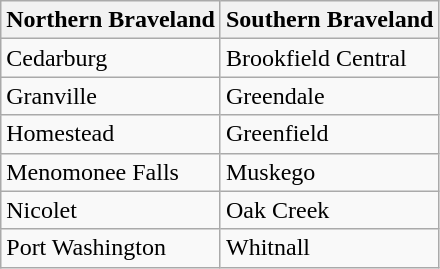<table class="wikitable">
<tr>
<th>Northern Braveland</th>
<th>Southern Braveland</th>
</tr>
<tr>
<td>Cedarburg</td>
<td>Brookfield Central</td>
</tr>
<tr>
<td>Granville</td>
<td>Greendale</td>
</tr>
<tr>
<td>Homestead</td>
<td>Greenfield</td>
</tr>
<tr>
<td>Menomonee Falls</td>
<td>Muskego</td>
</tr>
<tr>
<td>Nicolet</td>
<td>Oak Creek</td>
</tr>
<tr>
<td>Port Washington</td>
<td>Whitnall</td>
</tr>
</table>
